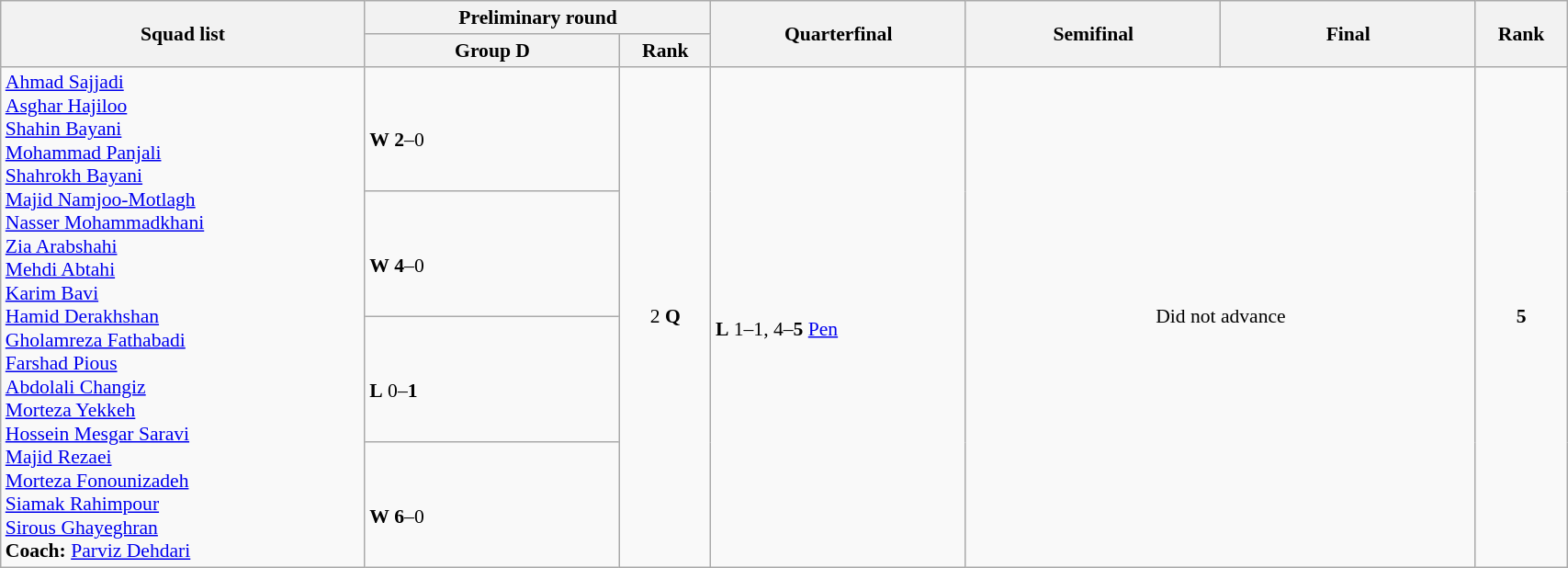<table class="wikitable" width="90%" style="text-align:left; font-size:90%">
<tr>
<th rowspan="2" width="20%">Squad list</th>
<th colspan="2">Preliminary round</th>
<th rowspan="2" width="14%">Quarterfinal</th>
<th rowspan="2" width="14%">Semifinal</th>
<th rowspan="2" width="14%">Final</th>
<th rowspan="2" width="5%">Rank</th>
</tr>
<tr>
<th width="14%">Group D</th>
<th width="5%">Rank</th>
</tr>
<tr>
<td rowspan="4"><a href='#'>Ahmad Sajjadi</a><br><a href='#'>Asghar Hajiloo</a><br><a href='#'>Shahin Bayani</a><br><a href='#'>Mohammad Panjali</a><br><a href='#'>Shahrokh Bayani</a><br><a href='#'>Majid Namjoo-Motlagh</a><br><a href='#'>Nasser Mohammadkhani</a><br><a href='#'>Zia Arabshahi</a><br><a href='#'>Mehdi Abtahi</a><br><a href='#'>Karim Bavi</a><br><a href='#'>Hamid Derakhshan</a><br><a href='#'>Gholamreza Fathabadi</a><br><a href='#'>Farshad Pious</a><br><a href='#'>Abdolali Changiz</a><br><a href='#'>Morteza Yekkeh</a><br><a href='#'>Hossein Mesgar Saravi</a><br><a href='#'>Majid Rezaei</a><br><a href='#'>Morteza Fonounizadeh</a><br><a href='#'>Siamak Rahimpour</a><br><a href='#'>Sirous Ghayeghran</a><br><strong>Coach:</strong> <a href='#'>Parviz Dehdari</a></td>
<td><br><strong>W</strong> <strong>2</strong>–0</td>
<td rowspan="4" align=center>2 <strong>Q</strong></td>
<td rowspan="4"><br><strong>L</strong> 1–1, 4–<strong>5</strong> <a href='#'>Pen</a></td>
<td rowspan="4" colspan="2" align=center>Did not advance</td>
<td rowspan="4" align=center><strong>5</strong></td>
</tr>
<tr>
<td><br><strong>W</strong> <strong>4</strong>–0</td>
</tr>
<tr>
<td><br><strong>L</strong> 0–<strong>1</strong></td>
</tr>
<tr>
<td><br><strong>W</strong> <strong>6</strong>–0</td>
</tr>
</table>
